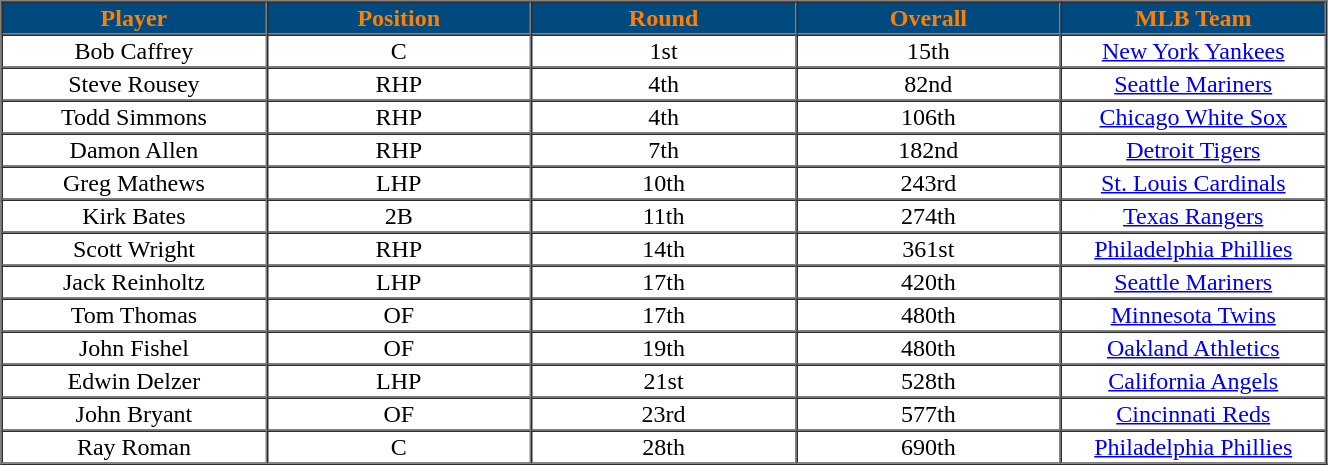<table cellpadding="1" border="1" cellspacing="0" style="width:70%;">
<tr>
<th style="background:#004a80; width:20%;color:#ff7f00;">Player</th>
<th style="background:#004a80; width:20%;color:#ff7f00;">Position</th>
<th style="background:#004a80; width:20%;color:#ff7f00;">Round</th>
<th style="background:#004a80; width:20%;color:#ff7f00;">Overall</th>
<th style="background:#004a80; width:20%;color:#ff7f00;">MLB Team</th>
</tr>
<tr style="text-align:center;">
<td>Bob Caffrey</td>
<td>C</td>
<td>1st</td>
<td>15th</td>
<td><a href='#'>New York Yankees</a></td>
</tr>
<tr style="text-align:center;">
<td>Steve Rousey</td>
<td>RHP</td>
<td>4th</td>
<td>82nd</td>
<td><a href='#'>Seattle Mariners</a></td>
</tr>
<tr style="text-align:center;">
<td>Todd Simmons</td>
<td>RHP</td>
<td>4th</td>
<td>106th</td>
<td><a href='#'>Chicago White Sox</a></td>
</tr>
<tr style="text-align:center;">
<td>Damon Allen</td>
<td>RHP</td>
<td>7th</td>
<td>182nd</td>
<td><a href='#'>Detroit Tigers</a></td>
</tr>
<tr style="text-align:center;">
<td>Greg Mathews</td>
<td>LHP</td>
<td>10th</td>
<td>243rd</td>
<td><a href='#'>St. Louis Cardinals</a></td>
</tr>
<tr style="text-align:center;">
<td>Kirk Bates</td>
<td>2B</td>
<td>11th</td>
<td>274th</td>
<td><a href='#'>Texas Rangers</a></td>
</tr>
<tr style="text-align:center;">
<td>Scott Wright</td>
<td>RHP</td>
<td>14th</td>
<td>361st</td>
<td><a href='#'>Philadelphia Phillies</a></td>
</tr>
<tr style="text-align:center;">
<td>Jack Reinholtz</td>
<td>LHP</td>
<td>17th</td>
<td>420th</td>
<td><a href='#'>Seattle Mariners</a></td>
</tr>
<tr style="text-align:center;">
<td>Tom Thomas</td>
<td>OF</td>
<td>17th</td>
<td>480th</td>
<td><a href='#'>Minnesota Twins</a></td>
</tr>
<tr style="text-align:center;">
<td>John Fishel</td>
<td>OF</td>
<td>19th</td>
<td>480th</td>
<td><a href='#'>Oakland Athletics</a></td>
</tr>
<tr style="text-align:center;">
<td>Edwin Delzer</td>
<td>LHP</td>
<td>21st</td>
<td>528th</td>
<td><a href='#'>California Angels</a></td>
</tr>
<tr style="text-align:center;">
<td>John Bryant</td>
<td>OF</td>
<td>23rd</td>
<td>577th</td>
<td><a href='#'>Cincinnati Reds</a></td>
</tr>
<tr style="text-align:center;">
<td>Ray Roman</td>
<td>C</td>
<td>28th</td>
<td>690th</td>
<td><a href='#'>Philadelphia Phillies</a></td>
</tr>
</table>
